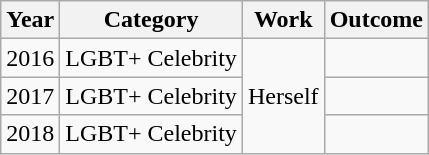<table class="wikitable Sortable">
<tr>
<th>Year</th>
<th>Category</th>
<th>Work</th>
<th>Outcome</th>
</tr>
<tr>
<td>2016</td>
<td>LGBT+ Celebrity</td>
<td rowspan="3">Herself</td>
<td></td>
</tr>
<tr>
<td>2017</td>
<td>LGBT+ Celebrity</td>
<td></td>
</tr>
<tr>
<td>2018</td>
<td>LGBT+ Celebrity</td>
<td></td>
</tr>
</table>
